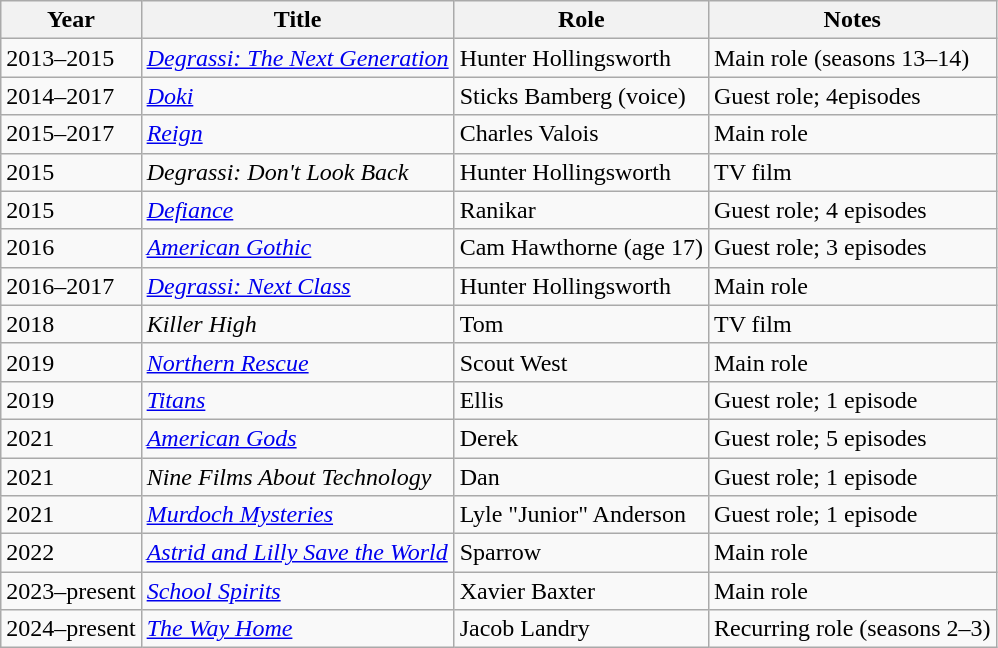<table class="wikitable sortable">
<tr>
<th>Year</th>
<th>Title</th>
<th>Role</th>
<th class="unsortable">Notes</th>
</tr>
<tr>
<td>2013–2015</td>
<td><em><a href='#'>Degrassi: The Next Generation</a></em></td>
<td>Hunter Hollingsworth</td>
<td>Main role (seasons 13–14)</td>
</tr>
<tr>
<td>2014–2017</td>
<td><em><a href='#'>Doki</a></em></td>
<td>Sticks Bamberg (voice)</td>
<td>Guest role; 4episodes</td>
</tr>
<tr>
<td>2015–2017</td>
<td><em><a href='#'>Reign</a></em></td>
<td>Charles Valois</td>
<td>Main role</td>
</tr>
<tr>
<td>2015</td>
<td><em>Degrassi: Don't Look Back</em></td>
<td>Hunter Hollingsworth</td>
<td>TV film</td>
</tr>
<tr>
<td>2015</td>
<td><em><a href='#'>Defiance</a></em></td>
<td>Ranikar</td>
<td>Guest role; 4 episodes</td>
</tr>
<tr>
<td>2016</td>
<td><em><a href='#'>American Gothic</a></em></td>
<td>Cam Hawthorne (age 17)</td>
<td>Guest role; 3 episodes</td>
</tr>
<tr>
<td>2016–2017</td>
<td><em><a href='#'>Degrassi: Next Class</a></em></td>
<td>Hunter Hollingsworth</td>
<td>Main role</td>
</tr>
<tr>
<td>2018</td>
<td><em>Killer High</em></td>
<td>Tom</td>
<td>TV film</td>
</tr>
<tr>
<td>2019</td>
<td><em><a href='#'>Northern Rescue</a></em></td>
<td>Scout West</td>
<td>Main role</td>
</tr>
<tr>
<td>2019</td>
<td><em><a href='#'>Titans</a></em></td>
<td>Ellis</td>
<td>Guest role; 1 episode</td>
</tr>
<tr>
<td>2021</td>
<td><em><a href='#'>American Gods</a></em></td>
<td>Derek</td>
<td>Guest role; 5 episodes</td>
</tr>
<tr>
<td>2021</td>
<td><em>Nine Films About Technology</em></td>
<td>Dan</td>
<td>Guest role; 1 episode</td>
</tr>
<tr>
<td>2021</td>
<td><em><a href='#'>Murdoch Mysteries</a></em></td>
<td>Lyle "Junior" Anderson</td>
<td>Guest role; 1 episode</td>
</tr>
<tr>
<td>2022</td>
<td><em><a href='#'>Astrid and Lilly Save the World</a></em></td>
<td>Sparrow</td>
<td>Main role</td>
</tr>
<tr>
<td>2023–present</td>
<td><em><a href='#'>School Spirits</a></em></td>
<td>Xavier Baxter</td>
<td>Main role</td>
</tr>
<tr>
<td>2024–present</td>
<td data-sort-value="Way Home, The"><em><a href='#'>The Way Home</a></em></td>
<td>Jacob Landry</td>
<td>Recurring role (seasons 2–3)</td>
</tr>
</table>
